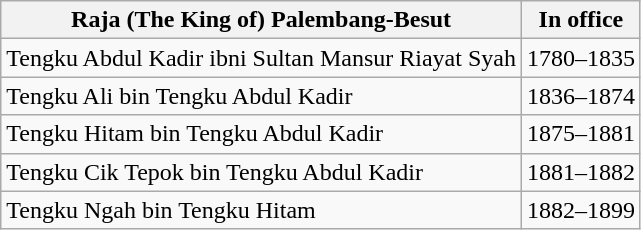<table class="wikitable">
<tr ">
<th>Raja (The King of) Palembang-Besut</th>
<th>In office</th>
</tr>
<tr>
<td>Tengku Abdul Kadir ibni Sultan Mansur Riayat Syah</td>
<td>1780–1835</td>
</tr>
<tr>
<td>Tengku Ali bin Tengku Abdul Kadir</td>
<td>1836–1874</td>
</tr>
<tr>
<td>Tengku Hitam bin Tengku Abdul Kadir</td>
<td>1875–1881</td>
</tr>
<tr>
<td>Tengku Cik Tepok bin Tengku Abdul Kadir</td>
<td>1881–1882</td>
</tr>
<tr>
<td>Tengku Ngah bin Tengku Hitam</td>
<td>1882–1899</td>
</tr>
</table>
